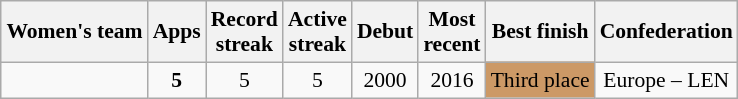<table class="wikitable" style="text-align: center; font-size: 90%; margin-left: 1em;">
<tr>
<th>Women's team</th>
<th>Apps</th>
<th>Record<br>streak</th>
<th>Active<br>streak</th>
<th>Debut</th>
<th>Most<br>recent</th>
<th>Best finish</th>
<th>Confederation</th>
</tr>
<tr>
<td style="text-align: left;"></td>
<td><strong>5</strong></td>
<td>5</td>
<td>5</td>
<td>2000</td>
<td>2016</td>
<td style="background-color: #cc9966;">Third place</td>
<td>Europe – LEN</td>
</tr>
</table>
